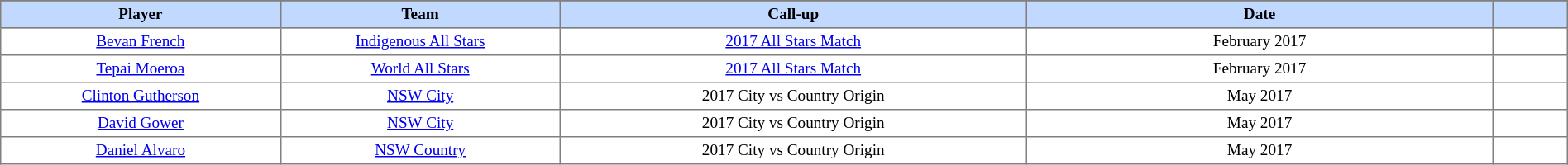<table border="1" cellpadding="3" cellspacing="0" style="border-collapse:collapse; font-size:80%; text-align:center; width:100%;">
<tr style="background:#bdb76b;">
</tr>
<tr bgcolor=#bdb76b>
<th style="background:#c1d8ff; text-align:center; width:15%;">Player</th>
<th style="background:#c1d8ff; text-align:center; width:15%;">Team</th>
<th style="background:#c1d8ff; text-align:center; width:25%;">Call-up</th>
<th style="background:#c1d8ff; text-align:center; width:25%;">Date</th>
<th style="background:#c1d8ff; text-align:center; width:4%;"></th>
</tr>
<tr>
<td><a href='#'>Bevan French</a></td>
<td><a href='#'>Indigenous All Stars</a></td>
<td><a href='#'>2017 All Stars Match</a></td>
<td>February 2017</td>
<td></td>
</tr>
<tr>
<td><a href='#'>Tepai Moeroa</a></td>
<td><a href='#'>World All Stars</a></td>
<td><a href='#'>2017 All Stars Match</a></td>
<td>February 2017</td>
<td></td>
</tr>
<tr>
<td><a href='#'>Clinton Gutherson</a></td>
<td> <a href='#'>NSW City</a></td>
<td>2017 City vs Country Origin</td>
<td>May 2017</td>
<td></td>
</tr>
<tr>
<td><a href='#'>David Gower</a></td>
<td> <a href='#'>NSW City</a></td>
<td>2017 City vs Country Origin</td>
<td>May 2017</td>
<td></td>
</tr>
<tr>
<td><a href='#'>Daniel Alvaro</a></td>
<td> <a href='#'>NSW Country</a></td>
<td>2017 City vs Country Origin</td>
<td>May 2017</td>
<td></td>
</tr>
</table>
